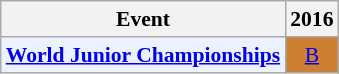<table class="wikitable" style="font-size: 90%; text-align:center">
<tr>
<th>Event</th>
<th>2016</th>
</tr>
<tr>
<td bgcolor="#ECF2FF"; align="left"><strong><a href='#'>World Junior Championships</a></strong></td>
<td bgcolor=CD7F32><a href='#'>B</a></td>
</tr>
</table>
